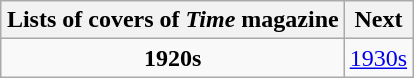<table class="wikitable" style="margin: 0 auto;">
<tr>
<th>Lists of covers of <em>Time</em> magazine</th>
<th>Next</th>
</tr>
<tr>
<td style="text-align:center;"><strong>1920s</strong></td>
<td style="text-align:center;"><a href='#'>1930s</a></td>
</tr>
</table>
